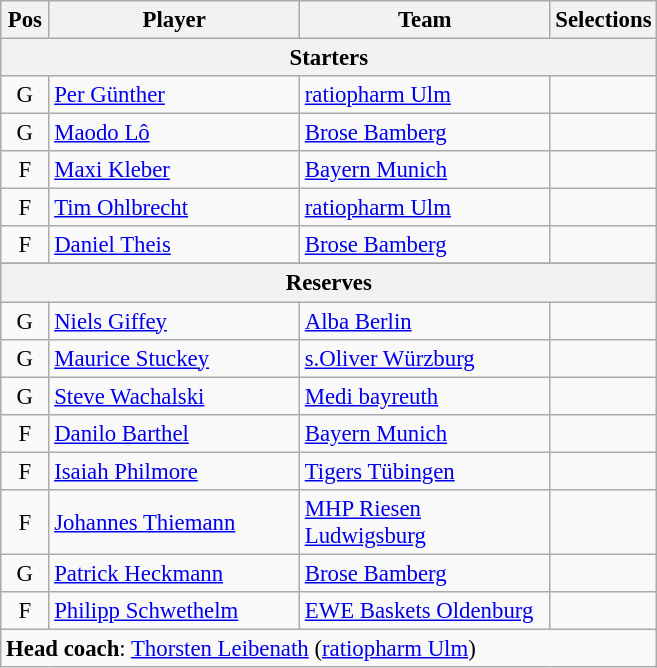<table class="wikitable" style="text-align:center; font-size:95%;">
<tr>
<th scope="col" width="25px">Pos</th>
<th scope="col" width="160px">Player</th>
<th scope="col" width="160px">Team</th>
<th scope="col" width="25px">Selections</th>
</tr>
<tr>
<th scope="col" colspan="5">Starters</th>
</tr>
<tr>
<td>G</td>
<td style="text-align:left"><a href='#'>Per Günther</a></td>
<td style="text-align:left"><a href='#'>ratiopharm Ulm</a></td>
<td></td>
</tr>
<tr>
<td>G</td>
<td style="text-align:left"><a href='#'>Maodo Lô</a></td>
<td style="text-align:left"><a href='#'>Brose Bamberg</a></td>
<td></td>
</tr>
<tr>
<td>F</td>
<td style="text-align:left"><a href='#'>Maxi Kleber</a></td>
<td style="text-align:left"><a href='#'>Bayern Munich</a></td>
<td></td>
</tr>
<tr>
<td>F</td>
<td style="text-align:left"><a href='#'>Tim Ohlbrecht</a></td>
<td style="text-align:left"><a href='#'>ratiopharm Ulm</a></td>
<td></td>
</tr>
<tr>
<td>F</td>
<td style="text-align:left"><a href='#'>Daniel Theis</a></td>
<td style="text-align:left"><a href='#'>Brose Bamberg</a></td>
<td></td>
</tr>
<tr>
</tr>
<tr>
<th scope="col" colspan="5">Reserves</th>
</tr>
<tr>
<td>G</td>
<td style="text-align:left"><a href='#'>Niels Giffey</a></td>
<td style="text-align:left"><a href='#'>Alba Berlin</a></td>
<td></td>
</tr>
<tr>
<td>G</td>
<td style="text-align:left"><a href='#'>Maurice Stuckey</a></td>
<td style="text-align:left"><a href='#'>s.Oliver Würzburg</a></td>
<td></td>
</tr>
<tr>
<td>G</td>
<td style="text-align:left"><a href='#'>Steve Wachalski</a></td>
<td style="text-align:left"><a href='#'>Medi bayreuth</a></td>
<td></td>
</tr>
<tr>
<td>F</td>
<td style="text-align:left"><a href='#'>Danilo Barthel</a></td>
<td style="text-align:left"><a href='#'>Bayern Munich</a></td>
<td></td>
</tr>
<tr>
<td>F</td>
<td style="text-align:left"><a href='#'>Isaiah Philmore</a></td>
<td style="text-align:left"><a href='#'>Tigers Tübingen</a></td>
<td></td>
</tr>
<tr>
<td>F</td>
<td style="text-align:left"><a href='#'>Johannes Thiemann</a></td>
<td style="text-align:left"><a href='#'>MHP Riesen Ludwigsburg</a></td>
<td></td>
</tr>
<tr>
<td>G</td>
<td style="text-align:left"><a href='#'>Patrick Heckmann</a></td>
<td style="text-align:left"><a href='#'>Brose Bamberg</a></td>
<td></td>
</tr>
<tr>
<td>F</td>
<td style="text-align:left"><a href='#'>Philipp Schwethelm</a></td>
<td style="text-align:left"><a href='#'>EWE Baskets Oldenburg</a></td>
<td></td>
</tr>
<tr>
<td style="text-align:left" colspan="5"><strong>Head coach</strong>: <a href='#'>Thorsten Leibenath</a> (<a href='#'>ratiopharm Ulm</a>)</td>
</tr>
</table>
